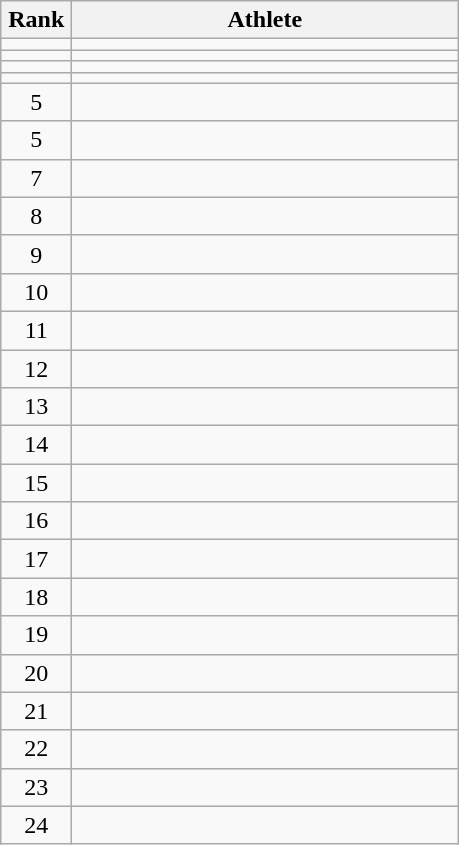<table class="wikitable" style="text-align: center;">
<tr>
<th width=40>Rank</th>
<th width=250>Athlete</th>
</tr>
<tr>
<td></td>
<td align="left"></td>
</tr>
<tr>
<td></td>
<td align="left"></td>
</tr>
<tr>
<td></td>
<td align="left"></td>
</tr>
<tr>
<td></td>
<td align="left"></td>
</tr>
<tr>
<td>5</td>
<td align="left"></td>
</tr>
<tr>
<td>5</td>
<td align="left"></td>
</tr>
<tr>
<td>7</td>
<td align="left"></td>
</tr>
<tr>
<td>8</td>
<td align="left"></td>
</tr>
<tr>
<td>9</td>
<td align="left"></td>
</tr>
<tr>
<td>10</td>
<td align="left"></td>
</tr>
<tr>
<td>11</td>
<td align="left"></td>
</tr>
<tr>
<td>12</td>
<td align="left"></td>
</tr>
<tr>
<td>13</td>
<td align="left"></td>
</tr>
<tr>
<td>14</td>
<td align="left"></td>
</tr>
<tr>
<td>15</td>
<td align="left"></td>
</tr>
<tr>
<td>16</td>
<td align="left"></td>
</tr>
<tr>
<td>17</td>
<td align="left"></td>
</tr>
<tr>
<td>18</td>
<td align="left"></td>
</tr>
<tr>
<td>19</td>
<td align="left"></td>
</tr>
<tr>
<td>20</td>
<td align="left"></td>
</tr>
<tr>
<td>21</td>
<td align="left"></td>
</tr>
<tr>
<td>22</td>
<td align="left"></td>
</tr>
<tr>
<td>23</td>
<td align="left"></td>
</tr>
<tr>
<td>24</td>
<td align="left"></td>
</tr>
</table>
